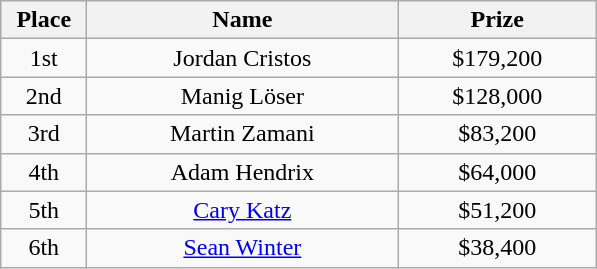<table class="wikitable">
<tr>
<th width="50">Place</th>
<th width="200">Name</th>
<th width="125">Prize</th>
</tr>
<tr>
<td align = "center">1st</td>
<td align = "center">Jordan Cristos</td>
<td align = "center">$179,200</td>
</tr>
<tr>
<td align = "center">2nd</td>
<td align = "center">Manig Löser</td>
<td align = "center">$128,000</td>
</tr>
<tr>
<td align = "center">3rd</td>
<td align = "center">Martin Zamani</td>
<td align = "center">$83,200</td>
</tr>
<tr>
<td align = "center">4th</td>
<td align = "center">Adam Hendrix</td>
<td align = "center">$64,000</td>
</tr>
<tr>
<td align = "center">5th</td>
<td align = "center"><a href='#'>Cary Katz</a></td>
<td align = "center">$51,200</td>
</tr>
<tr>
<td align = "center">6th</td>
<td align = "center"><a href='#'>Sean Winter</a></td>
<td align = "center">$38,400</td>
</tr>
</table>
